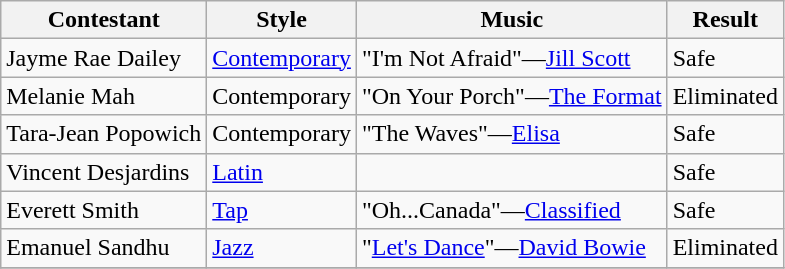<table class="wikitable">
<tr>
<th>Contestant</th>
<th>Style</th>
<th>Music</th>
<th>Result</th>
</tr>
<tr>
<td>Jayme Rae Dailey</td>
<td><a href='#'>Contemporary</a></td>
<td>"I'm Not Afraid"—<a href='#'>Jill Scott</a></td>
<td>Safe</td>
</tr>
<tr>
<td>Melanie Mah</td>
<td>Contemporary</td>
<td>"On Your Porch"—<a href='#'>The Format</a></td>
<td>Eliminated</td>
</tr>
<tr>
<td>Tara-Jean Popowich</td>
<td>Contemporary</td>
<td>"The Waves"—<a href='#'>Elisa</a></td>
<td>Safe</td>
</tr>
<tr>
<td>Vincent Desjardins</td>
<td><a href='#'>Latin</a></td>
<td></td>
<td>Safe</td>
</tr>
<tr>
<td>Everett Smith</td>
<td><a href='#'>Tap</a></td>
<td>"Oh...Canada"—<a href='#'>Classified</a></td>
<td>Safe</td>
</tr>
<tr>
<td>Emanuel Sandhu</td>
<td><a href='#'>Jazz</a></td>
<td>"<a href='#'>Let's Dance</a>"—<a href='#'>David Bowie</a></td>
<td>Eliminated</td>
</tr>
<tr>
</tr>
</table>
